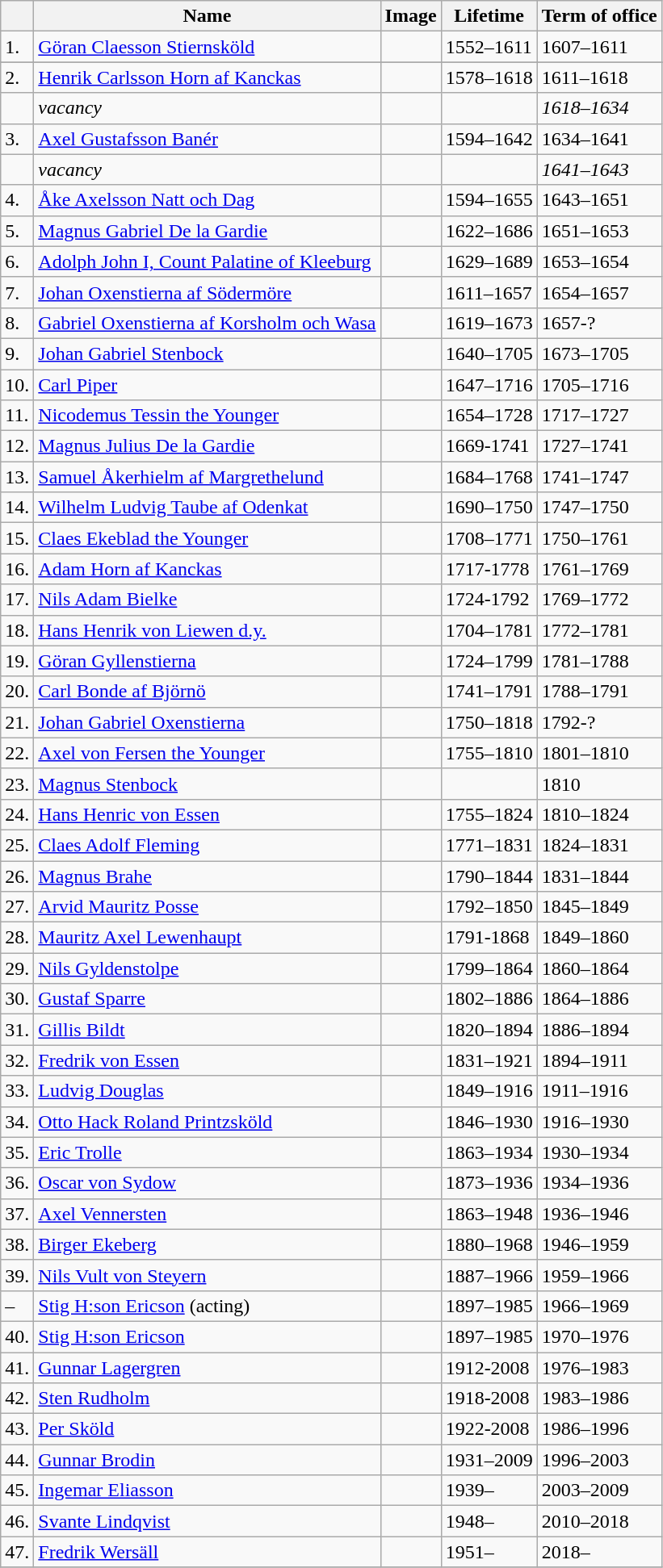<table class="wikitable sortable">
<tr>
<th></th>
<th>Name</th>
<th>Image</th>
<th>Lifetime</th>
<th>Term of office</th>
</tr>
<tr>
<td>1.</td>
<td><a href='#'>Göran Claesson Stiernsköld</a></td>
<td></td>
<td>1552–1611</td>
<td>1607–1611</td>
</tr>
<tr>
</tr>
<tr>
<td>2.</td>
<td><a href='#'>Henrik Carlsson Horn af Kanckas</a></td>
<td></td>
<td>1578–1618</td>
<td>1611–1618</td>
</tr>
<tr>
<td></td>
<td><em>vacancy</em></td>
<td></td>
<td></td>
<td><em>1618–1634</em></td>
</tr>
<tr>
<td>3.</td>
<td><a href='#'>Axel Gustafsson Banér</a></td>
<td></td>
<td>1594–1642</td>
<td>1634–1641</td>
</tr>
<tr>
<td></td>
<td><em>vacancy</em></td>
<td></td>
<td></td>
<td><em>1641–1643</em></td>
</tr>
<tr>
<td>4.</td>
<td><a href='#'>Åke Axelsson Natt och Dag</a></td>
<td></td>
<td>1594–1655</td>
<td>1643–1651</td>
</tr>
<tr>
<td>5.</td>
<td><a href='#'>Magnus Gabriel De la Gardie</a></td>
<td></td>
<td>1622–1686</td>
<td>1651–1653</td>
</tr>
<tr>
<td>6.</td>
<td><a href='#'>Adolph John I, Count Palatine of Kleeburg</a></td>
<td></td>
<td>1629–1689</td>
<td>1653–1654</td>
</tr>
<tr>
<td>7.</td>
<td><a href='#'>Johan Oxenstierna af Södermöre</a></td>
<td></td>
<td>1611–1657</td>
<td>1654–1657</td>
</tr>
<tr>
<td>8.</td>
<td><a href='#'>Gabriel Oxenstierna af Korsholm och Wasa</a></td>
<td></td>
<td>1619–1673</td>
<td>1657-?</td>
</tr>
<tr>
<td>9.</td>
<td><a href='#'>Johan Gabriel Stenbock</a></td>
<td></td>
<td>1640–1705</td>
<td>1673–1705</td>
</tr>
<tr>
<td>10.</td>
<td><a href='#'>Carl Piper</a></td>
<td></td>
<td>1647–1716</td>
<td>1705–1716</td>
</tr>
<tr>
<td>11.</td>
<td><a href='#'>Nicodemus Tessin the Younger</a></td>
<td></td>
<td>1654–1728</td>
<td>1717–1727</td>
</tr>
<tr>
<td>12.</td>
<td><a href='#'>Magnus Julius De la Gardie</a></td>
<td></td>
<td>1669-1741</td>
<td>1727–1741</td>
</tr>
<tr>
<td>13.</td>
<td><a href='#'>Samuel Åkerhielm af Margrethelund</a></td>
<td></td>
<td>1684–1768</td>
<td>1741–1747</td>
</tr>
<tr>
<td>14.</td>
<td><a href='#'>Wilhelm Ludvig Taube af Odenkat</a></td>
<td></td>
<td>1690–1750</td>
<td>1747–1750</td>
</tr>
<tr>
<td>15.</td>
<td><a href='#'>Claes Ekeblad the Younger</a></td>
<td></td>
<td>1708–1771</td>
<td>1750–1761</td>
</tr>
<tr>
<td>16.</td>
<td><a href='#'>Adam Horn af Kanckas</a></td>
<td></td>
<td>1717-1778</td>
<td>1761–1769</td>
</tr>
<tr>
<td>17.</td>
<td><a href='#'>Nils Adam Bielke</a></td>
<td></td>
<td>1724-1792</td>
<td>1769–1772</td>
</tr>
<tr>
<td>18.</td>
<td><a href='#'>Hans Henrik von Liewen d.y.</a></td>
<td></td>
<td>1704–1781</td>
<td>1772–1781</td>
</tr>
<tr>
<td>19.</td>
<td><a href='#'>Göran Gyllenstierna</a></td>
<td></td>
<td>1724–1799</td>
<td>1781–1788</td>
</tr>
<tr>
<td>20.</td>
<td><a href='#'>Carl Bonde af Björnö</a></td>
<td></td>
<td>1741–1791</td>
<td>1788–1791</td>
</tr>
<tr>
<td>21.</td>
<td><a href='#'>Johan Gabriel Oxenstierna</a></td>
<td></td>
<td>1750–1818</td>
<td>1792-?</td>
</tr>
<tr>
<td>22.</td>
<td><a href='#'>Axel von Fersen the Younger</a></td>
<td></td>
<td>1755–1810</td>
<td>1801–1810</td>
</tr>
<tr>
<td>23.</td>
<td><a href='#'>Magnus Stenbock</a></td>
<td></td>
<td></td>
<td>1810</td>
</tr>
<tr>
<td>24.</td>
<td><a href='#'>Hans Henric von Essen</a></td>
<td></td>
<td>1755–1824</td>
<td>1810–1824</td>
</tr>
<tr>
<td>25.</td>
<td><a href='#'>Claes Adolf Fleming</a></td>
<td></td>
<td>1771–1831</td>
<td>1824–1831</td>
</tr>
<tr>
<td>26.</td>
<td><a href='#'>Magnus Brahe</a></td>
<td></td>
<td>1790–1844</td>
<td>1831–1844</td>
</tr>
<tr>
<td>27.</td>
<td><a href='#'>Arvid Mauritz Posse</a></td>
<td></td>
<td>1792–1850</td>
<td>1845–1849</td>
</tr>
<tr>
<td>28.</td>
<td><a href='#'>Mauritz Axel Lewenhaupt</a></td>
<td></td>
<td>1791-1868</td>
<td>1849–1860</td>
</tr>
<tr>
<td>29.</td>
<td><a href='#'>Nils Gyldenstolpe</a></td>
<td></td>
<td>1799–1864</td>
<td>1860–1864</td>
</tr>
<tr>
<td>30.</td>
<td><a href='#'>Gustaf Sparre</a></td>
<td></td>
<td>1802–1886</td>
<td>1864–1886</td>
</tr>
<tr>
<td>31.</td>
<td><a href='#'>Gillis Bildt</a></td>
<td></td>
<td>1820–1894</td>
<td>1886–1894</td>
</tr>
<tr>
<td>32.</td>
<td><a href='#'>Fredrik von Essen</a></td>
<td></td>
<td>1831–1921</td>
<td>1894–1911</td>
</tr>
<tr>
<td>33.</td>
<td><a href='#'>Ludvig Douglas</a></td>
<td></td>
<td>1849–1916</td>
<td>1911–1916</td>
</tr>
<tr>
<td>34.</td>
<td><a href='#'>Otto Hack Roland Printzsköld</a></td>
<td></td>
<td>1846–1930</td>
<td>1916–1930</td>
</tr>
<tr>
<td>35.</td>
<td><a href='#'>Eric Trolle</a></td>
<td></td>
<td>1863–1934</td>
<td>1930–1934</td>
</tr>
<tr>
<td>36.</td>
<td><a href='#'>Oscar von Sydow</a></td>
<td></td>
<td>1873–1936</td>
<td>1934–1936</td>
</tr>
<tr>
<td>37.</td>
<td><a href='#'>Axel Vennersten</a></td>
<td></td>
<td>1863–1948</td>
<td>1936–1946</td>
</tr>
<tr>
<td>38.</td>
<td><a href='#'>Birger Ekeberg</a></td>
<td></td>
<td>1880–1968</td>
<td>1946–1959</td>
</tr>
<tr>
<td>39.</td>
<td><a href='#'>Nils Vult von Steyern</a></td>
<td></td>
<td>1887–1966</td>
<td>1959–1966</td>
</tr>
<tr>
<td>–</td>
<td><a href='#'>Stig H:son Ericson</a> (acting)</td>
<td></td>
<td>1897–1985</td>
<td>1966–1969</td>
</tr>
<tr>
<td>40.</td>
<td><a href='#'>Stig H:son Ericson</a></td>
<td></td>
<td>1897–1985</td>
<td>1970–1976</td>
</tr>
<tr>
<td>41.</td>
<td><a href='#'>Gunnar Lagergren</a></td>
<td></td>
<td>1912-2008</td>
<td>1976–1983</td>
</tr>
<tr>
<td>42.</td>
<td><a href='#'>Sten Rudholm</a></td>
<td></td>
<td>1918-2008</td>
<td>1983–1986</td>
</tr>
<tr>
<td>43.</td>
<td><a href='#'>Per Sköld</a></td>
<td></td>
<td>1922-2008</td>
<td>1986–1996</td>
</tr>
<tr>
<td>44.</td>
<td><a href='#'>Gunnar Brodin</a></td>
<td></td>
<td>1931–2009</td>
<td>1996–2003</td>
</tr>
<tr>
<td>45.</td>
<td><a href='#'>Ingemar Eliasson</a></td>
<td></td>
<td>1939–</td>
<td>2003–2009</td>
</tr>
<tr>
<td>46.</td>
<td><a href='#'>Svante Lindqvist</a></td>
<td></td>
<td>1948–</td>
<td>2010–2018</td>
</tr>
<tr>
<td>47.</td>
<td><a href='#'>Fredrik Wersäll</a></td>
<td></td>
<td>1951–</td>
<td>2018–</td>
</tr>
<tr>
</tr>
</table>
